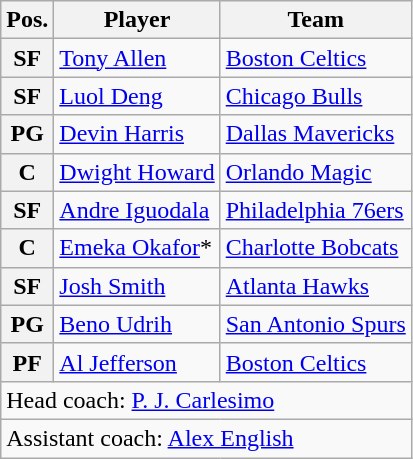<table class="wikitable">
<tr>
<th>Pos.</th>
<th>Player</th>
<th>Team</th>
</tr>
<tr>
<th>SF</th>
<td><a href='#'>Tony Allen</a></td>
<td><a href='#'>Boston Celtics</a></td>
</tr>
<tr>
<th>SF</th>
<td><a href='#'>Luol Deng</a></td>
<td><a href='#'>Chicago Bulls</a></td>
</tr>
<tr>
<th>PG</th>
<td><a href='#'>Devin Harris</a></td>
<td><a href='#'>Dallas Mavericks</a></td>
</tr>
<tr>
<th>C</th>
<td><a href='#'>Dwight Howard</a></td>
<td><a href='#'>Orlando Magic</a></td>
</tr>
<tr>
<th>SF</th>
<td><a href='#'>Andre Iguodala</a></td>
<td><a href='#'>Philadelphia 76ers</a></td>
</tr>
<tr>
<th>C</th>
<td><a href='#'>Emeka Okafor</a>*</td>
<td><a href='#'>Charlotte Bobcats</a></td>
</tr>
<tr>
<th>SF</th>
<td><a href='#'>Josh Smith</a></td>
<td><a href='#'>Atlanta Hawks</a></td>
</tr>
<tr>
<th>PG</th>
<td><a href='#'>Beno Udrih</a></td>
<td><a href='#'>San Antonio Spurs</a></td>
</tr>
<tr>
<th>PF</th>
<td><a href='#'>Al Jefferson</a></td>
<td><a href='#'>Boston Celtics</a></td>
</tr>
<tr>
<td colspan="3">Head coach: <a href='#'>P. J. Carlesimo</a></td>
</tr>
<tr>
<td colspan="3">Assistant coach: <a href='#'>Alex English</a></td>
</tr>
</table>
